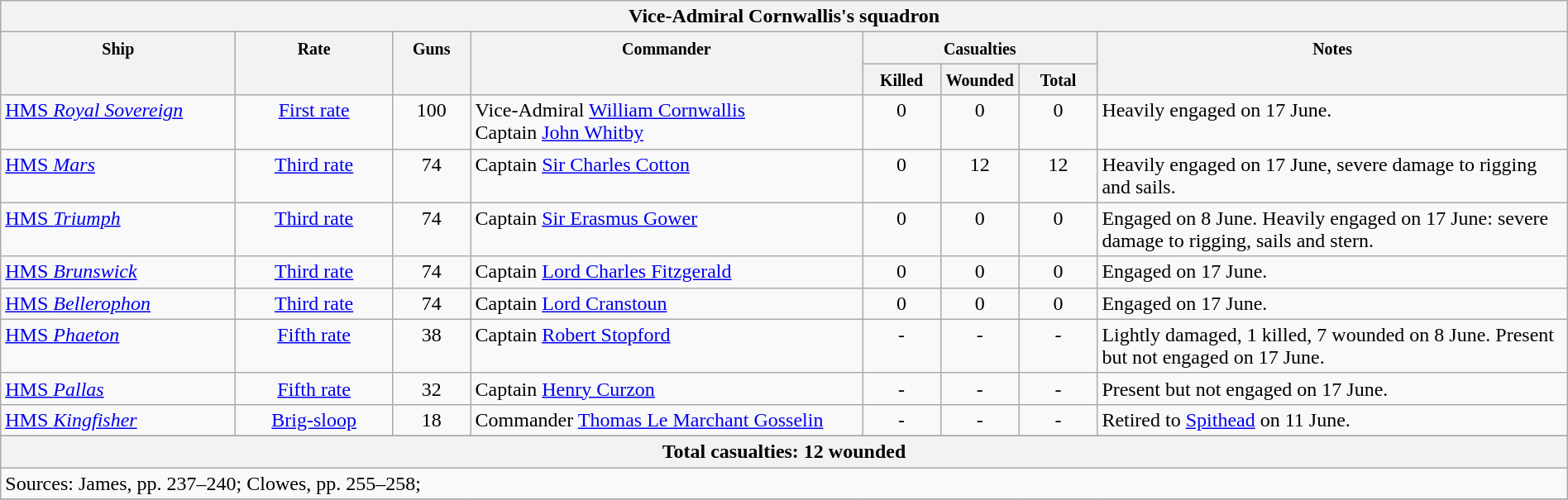<table class="wikitable" width=100%>
<tr valign="top">
<th colspan="11" bgcolor="white">Vice-Admiral Cornwallis's squadron</th>
</tr>
<tr valign="top"|- valign="top">
<th width=15%; align= center rowspan=2><small> Ship </small></th>
<th width=10%; align= center rowspan=2><small> Rate </small></th>
<th width=5%; align= center rowspan=2><small> Guns </small></th>
<th width=25%; align= center rowspan=2><small> Commander </small></th>
<th width=15%; align= center colspan=3><small>Casualties</small></th>
<th width=30%; align= center rowspan=2><small>Notes</small></th>
</tr>
<tr valign="top">
<th width=5%; align= center><small> Killed </small></th>
<th width=5%; align= center><small> Wounded </small></th>
<th width=5%; align= center><small> Total</small></th>
</tr>
<tr valign="top">
<td align= left><a href='#'>HMS <em>Royal Sovereign</em></a></td>
<td align= center><a href='#'>First rate</a></td>
<td align= center>100</td>
<td align= left>Vice-Admiral <a href='#'>William Cornwallis</a><br>Captain <a href='#'>John Whitby</a></td>
<td align= center>0</td>
<td align= center>0</td>
<td align= center>0</td>
<td align= left>Heavily engaged on 17 June.</td>
</tr>
<tr valign="top">
<td align= left><a href='#'>HMS <em>Mars</em></a></td>
<td align= center><a href='#'>Third rate</a></td>
<td align= center>74</td>
<td align= left>Captain <a href='#'>Sir Charles Cotton</a></td>
<td align= center>0</td>
<td align= center>12</td>
<td align= center>12</td>
<td align= left>Heavily engaged on 17 June, severe damage to rigging and sails.</td>
</tr>
<tr valign="top">
<td align= left><a href='#'>HMS <em>Triumph</em></a></td>
<td align= center><a href='#'>Third rate</a></td>
<td align= center>74</td>
<td align= left>Captain <a href='#'>Sir Erasmus Gower</a></td>
<td align= center>0</td>
<td align= center>0</td>
<td align= center>0</td>
<td align= left>Engaged on 8 June. Heavily engaged on 17 June: severe damage to rigging, sails and stern.</td>
</tr>
<tr valign="top">
<td align= left><a href='#'>HMS <em>Brunswick</em></a></td>
<td align= center><a href='#'>Third rate</a></td>
<td align= center>74</td>
<td align= left>Captain <a href='#'>Lord Charles Fitzgerald</a></td>
<td align= center>0</td>
<td align= center>0</td>
<td align= center>0</td>
<td align= left>Engaged on 17 June.</td>
</tr>
<tr valign="top">
<td align= left><a href='#'>HMS <em>Bellerophon</em></a></td>
<td align= center><a href='#'>Third rate</a></td>
<td align= center>74</td>
<td align= left>Captain <a href='#'>Lord Cranstoun</a></td>
<td align= center>0</td>
<td align= center>0</td>
<td align= center>0</td>
<td align= left>Engaged on 17 June.</td>
</tr>
<tr valign="top">
<td align= left><a href='#'>HMS <em>Phaeton</em></a></td>
<td align= center><a href='#'>Fifth rate</a></td>
<td align= center>38</td>
<td align= left>Captain <a href='#'>Robert Stopford</a></td>
<td align= center>-</td>
<td align= center>-</td>
<td align= center>-</td>
<td align= left>Lightly damaged, 1 killed, 7 wounded on 8 June. Present but not engaged on 17 June.</td>
</tr>
<tr valign="top">
<td align= left><a href='#'>HMS <em>Pallas</em></a></td>
<td align= center><a href='#'>Fifth rate</a></td>
<td align= center>32</td>
<td align= left>Captain <a href='#'>Henry Curzon</a></td>
<td align= center>-</td>
<td align= center>-</td>
<td align= center>-</td>
<td align= left>Present but not engaged on 17 June.</td>
</tr>
<tr valign="top">
<td align= left><a href='#'>HMS <em>Kingfisher</em></a></td>
<td align= center><a href='#'>Brig-sloop</a></td>
<td align= center>18</td>
<td align= left>Commander <a href='#'>Thomas Le Marchant Gosselin</a></td>
<td align= center>-</td>
<td align= center>-</td>
<td align= center>-</td>
<td align= left>Retired to <a href='#'>Spithead</a> on 11 June.</td>
</tr>
<tr>
</tr>
<tr valign="top">
<th colspan="11" bgcolor="white">Total casualties: 12 wounded</th>
</tr>
<tr valign="top">
<td colspan="9" align="left">Sources: James, pp. 237–240; Clowes, pp. 255–258; </td>
</tr>
<tr>
</tr>
</table>
